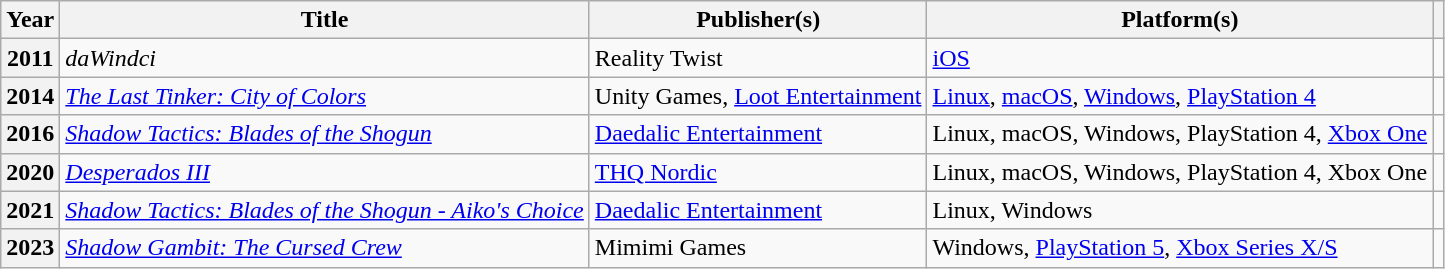<table class="wikitable sortable plainrowheaders">
<tr>
<th scope="col">Year</th>
<th scope="col">Title</th>
<th scope="col">Publisher(s)</th>
<th scope="col">Platform(s)</th>
<th scope="col" class="unsortable"></th>
</tr>
<tr>
<th scope="row">2011</th>
<td><em>daWindci</em></td>
<td>Reality Twist</td>
<td><a href='#'>iOS</a></td>
<td></td>
</tr>
<tr>
<th scope="row">2014</th>
<td><em><a href='#'>The Last Tinker: City of Colors</a></em></td>
<td>Unity Games, <a href='#'>Loot Entertainment</a></td>
<td><a href='#'>Linux</a>, <a href='#'>macOS</a>, <a href='#'>Windows</a>, <a href='#'>PlayStation 4</a></td>
<td></td>
</tr>
<tr>
<th scope="row">2016</th>
<td><em><a href='#'>Shadow Tactics: Blades of the Shogun</a></em></td>
<td><a href='#'>Daedalic Entertainment</a></td>
<td>Linux, macOS, Windows, PlayStation 4, <a href='#'>Xbox One</a></td>
<td></td>
</tr>
<tr>
<th scope="row">2020</th>
<td><em><a href='#'>Desperados III</a></em></td>
<td><a href='#'>THQ Nordic</a></td>
<td>Linux, macOS, Windows, PlayStation 4, Xbox One</td>
<td></td>
</tr>
<tr>
<th scope="row">2021</th>
<td><em><a href='#'>Shadow Tactics: Blades of the Shogun - Aiko's Choice</a></em></td>
<td><a href='#'>Daedalic Entertainment</a></td>
<td>Linux, Windows</td>
<td></td>
</tr>
<tr>
<th scope="row">2023</th>
<td><em><a href='#'>Shadow Gambit: The Cursed Crew</a></em></td>
<td>Mimimi Games</td>
<td>Windows, <a href='#'>PlayStation 5</a>, <a href='#'>Xbox Series X/S</a></td>
<td></td>
</tr>
</table>
